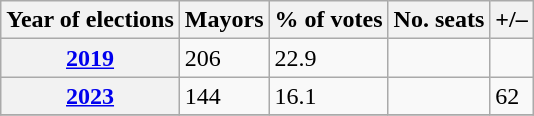<table class="wikitable">
<tr>
<th>Year of elections</th>
<th>Mayors</th>
<th>% of votes</th>
<th>No. seats</th>
<th>+/–</th>
</tr>
<tr>
<th><a href='#'>2019</a></th>
<td>206</td>
<td>22.9</td>
<td></td>
<td></td>
</tr>
<tr>
<th><a href='#'>2023</a></th>
<td>144</td>
<td>16.1</td>
<td></td>
<td> 62</td>
</tr>
<tr>
</tr>
</table>
